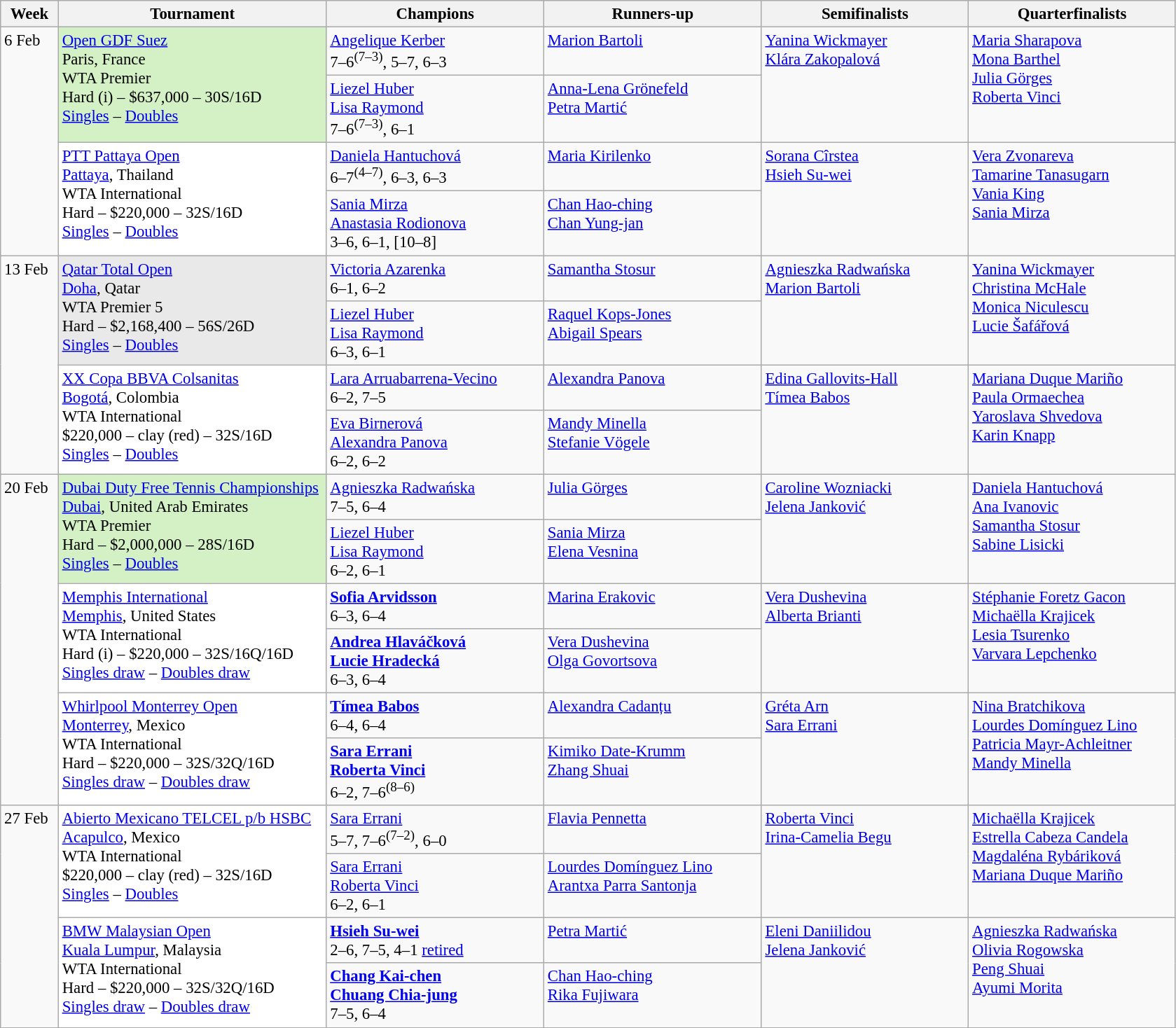<table class=wikitable style=font-size:95%>
<tr>
<th style="width:48px;">Week</th>
<th style="width:248px;">Tournament</th>
<th style="width:200px;">Champions</th>
<th style="width:200px;">Runners-up</th>
<th style="width:190px;">Semifinalists</th>
<th style="width:190px;">Quarterfinalists</th>
</tr>
<tr valign=top>
<td rowspan=4>6 Feb</td>
<td style="background:#D4F1C5;" rowspan="2"><a href='#'>Open GDF Suez</a><br>Paris, France<br>WTA Premier<br>Hard (i) – $637,000 – 30S/16D<br><a href='#'>Singles</a> – <a href='#'>Doubles</a></td>
<td> <a href='#'>Angelique Kerber</a> <br>7–6<sup>(7–3)</sup>, 5–7, 6–3</td>
<td> <a href='#'>Marion Bartoli</a></td>
<td rowspan=2> <a href='#'>Yanina Wickmayer</a>  <br> <a href='#'>Klára Zakopalová</a></td>
<td rowspan=2> <a href='#'>Maria Sharapova</a> <br> <a href='#'>Mona Barthel</a> <br> <a href='#'>Julia Görges</a> <br> <a href='#'>Roberta Vinci</a></td>
</tr>
<tr valign=top>
<td> <a href='#'>Liezel Huber</a> <br> <a href='#'>Lisa Raymond</a><br>7–6<sup>(7–3)</sup>, 6–1</td>
<td> <a href='#'>Anna-Lena Grönefeld</a> <br> <a href='#'>Petra Martić</a></td>
</tr>
<tr valign=top>
<td style="background:#fff;" rowspan="2"><a href='#'>PTT Pattaya Open</a><br><a href='#'>Pattaya</a>, Thailand<br>WTA International<br>Hard – $220,000 – 32S/16D<br><a href='#'>Singles</a> – <a href='#'>Doubles</a></td>
<td> <a href='#'>Daniela Hantuchová</a><br>6–7<sup>(4–7)</sup>, 6–3, 6–3</td>
<td> <a href='#'>Maria Kirilenko</a></td>
<td rowspan=2> <a href='#'>Sorana Cîrstea</a> <br> <a href='#'>Hsieh Su-wei</a></td>
<td rowspan=2> <a href='#'>Vera Zvonareva</a> <br> <a href='#'>Tamarine Tanasugarn</a> <br> <a href='#'>Vania King</a>  <br> <a href='#'>Sania Mirza</a></td>
</tr>
<tr valign=top>
<td> <a href='#'>Sania Mirza</a> <br> <a href='#'>Anastasia Rodionova</a><br>3–6, 6–1, [10–8]</td>
<td> <a href='#'>Chan Hao-ching</a> <br> <a href='#'>Chan Yung-jan</a></td>
</tr>
<tr valign=top>
<td rowspan=4>13 Feb</td>
<td style="background:#E9E9E9;" rowspan="2"><a href='#'>Qatar Total Open</a><br><a href='#'>Doha</a>, Qatar<br>WTA Premier 5<br>Hard – $2,168,400 – 56S/26D<br><a href='#'>Singles</a> – <a href='#'>Doubles</a></td>
<td> <a href='#'>Victoria Azarenka</a><br>6–1, 6–2</td>
<td> <a href='#'>Samantha Stosur</a></td>
<td rowspan=2> <a href='#'>Agnieszka Radwańska</a> <br> <a href='#'>Marion Bartoli</a></td>
<td rowspan=2> <a href='#'>Yanina Wickmayer</a> <br>  <a href='#'>Christina McHale</a> <br>  <a href='#'>Monica Niculescu</a><br>  <a href='#'>Lucie Šafářová</a></td>
</tr>
<tr valign=top>
<td> <a href='#'>Liezel Huber</a> <br> <a href='#'>Lisa Raymond</a><br>6–3, 6–1</td>
<td> <a href='#'>Raquel Kops-Jones</a> <br> <a href='#'>Abigail Spears</a></td>
</tr>
<tr valign=top>
<td style="background:#fff;" rowspan="2"><a href='#'>XX Copa BBVA Colsanitas</a><br><a href='#'>Bogotá</a>, Colombia<br>WTA International<br>$220,000 – clay (red) – 32S/16D<br><a href='#'>Singles</a> – <a href='#'>Doubles</a></td>
<td> <a href='#'>Lara Arruabarrena-Vecino</a><br>6–2, 7–5</td>
<td> <a href='#'>Alexandra Panova</a></td>
<td rowspan=2> <a href='#'>Edina Gallovits-Hall</a> <br> <a href='#'>Tímea Babos</a></td>
<td rowspan=2> <a href='#'>Mariana Duque Mariño</a> <br> <a href='#'>Paula Ormaechea</a> <br> <a href='#'>Yaroslava Shvedova</a> <br> <a href='#'>Karin Knapp</a></td>
</tr>
<tr valign=top>
<td> <a href='#'>Eva Birnerová</a> <br>  <a href='#'>Alexandra Panova</a> <br>6–2, 6–2</td>
<td> <a href='#'>Mandy Minella</a> <br>  <a href='#'>Stefanie Vögele</a></td>
</tr>
<tr valign=top>
<td rowspan=6>20 Feb</td>
<td style="background:#D4F1C5;" rowspan="2"><a href='#'>Dubai Duty Free Tennis Championships</a><br><a href='#'>Dubai</a>, United Arab Emirates<br>WTA Premier<br>Hard – $2,000,000 – 28S/16D<br><a href='#'>Singles</a> – <a href='#'>Doubles</a></td>
<td> <a href='#'>Agnieszka Radwańska</a> <br>7–5, 6–4</td>
<td> <a href='#'>Julia Görges</a></td>
<td rowspan=2> <a href='#'>Caroline Wozniacki</a> <br> <a href='#'>Jelena Janković</a></td>
<td rowspan=2> <a href='#'>Daniela Hantuchová</a> <br> <a href='#'>Ana Ivanovic</a> <br> <a href='#'>Samantha Stosur</a> <br> <a href='#'>Sabine Lisicki</a></td>
</tr>
<tr valign=top>
<td> <a href='#'>Liezel Huber</a> <br> <a href='#'>Lisa Raymond</a><br>6–2, 6–1</td>
<td> <a href='#'>Sania Mirza</a> <br> <a href='#'>Elena Vesnina</a></td>
</tr>
<tr valign=top>
<td style="background:#fff;" rowspan="2"><a href='#'>Memphis International</a><br><a href='#'>Memphis</a>, United States<br>WTA International<br>Hard (i) – $220,000 – 32S/16Q/16D<br><a href='#'>Singles draw</a> – <a href='#'>Doubles draw</a></td>
<td> <strong><a href='#'>Sofia Arvidsson</a></strong> <br>6–3, 6–4</td>
<td> <a href='#'>Marina Erakovic</a></td>
<td rowspan=2> <a href='#'>Vera Dushevina</a><br> <a href='#'>Alberta Brianti</a></td>
<td rowspan=2> <a href='#'>Stéphanie Foretz Gacon</a><br> <a href='#'>Michaëlla Krajicek</a> <br> <a href='#'>Lesia Tsurenko</a> <br> <a href='#'>Varvara Lepchenko</a></td>
</tr>
<tr valign=top>
<td> <strong><a href='#'>Andrea Hlaváčková</a> <br>  <a href='#'>Lucie Hradecká</a></strong> <br>6–3, 6–4</td>
<td> <a href='#'>Vera Dushevina</a> <br>  <a href='#'>Olga Govortsova</a></td>
</tr>
<tr valign=top>
<td style="background:#fff;" rowspan="2"><a href='#'>Whirlpool Monterrey Open</a><br><a href='#'>Monterrey</a>, Mexico<br>WTA International<br>Hard – $220,000 – 32S/32Q/16D<br><a href='#'>Singles draw</a> – <a href='#'>Doubles draw</a></td>
<td><strong> <a href='#'>Tímea Babos</a></strong><br>6–4, 6–4</td>
<td> <a href='#'>Alexandra Cadanțu</a></td>
<td rowspan=2> <a href='#'>Gréta Arn</a> <br> <a href='#'>Sara Errani</a></td>
<td rowspan=2> <a href='#'>Nina Bratchikova</a><br> <a href='#'>Lourdes Domínguez Lino</a> <br> <a href='#'>Patricia Mayr-Achleitner</a> <br> <a href='#'>Mandy Minella</a></td>
</tr>
<tr valign=top>
<td><strong> <a href='#'>Sara Errani</a><br> <a href='#'>Roberta Vinci</a></strong><br>6–2, 7–6<sup>(8–6)</sup></td>
<td> <a href='#'>Kimiko Date-Krumm</a><br> <a href='#'>Zhang Shuai</a></td>
</tr>
<tr valign=top>
<td rowspan=4>27 Feb</td>
<td style="background:#fff;" rowspan="2"><a href='#'>Abierto Mexicano TELCEL p/b HSBC</a><br><a href='#'>Acapulco</a>, Mexico<br>WTA International<br>$220,000 – clay (red) – 32S/16D<br><a href='#'>Singles</a> – <a href='#'>Doubles</a></td>
<td> <a href='#'>Sara Errani</a><br>5–7, 7–6<sup>(7–2)</sup>, 6–0</td>
<td> <a href='#'>Flavia Pennetta</a></td>
<td rowspan=2> <a href='#'>Roberta Vinci</a> <br>  <a href='#'>Irina-Camelia Begu</a></td>
<td rowspan=2> <a href='#'>Michaëlla Krajicek</a> <br>  <a href='#'>Estrella Cabeza Candela</a> <br>  <a href='#'>Magdaléna Rybáriková</a> <br> <a href='#'>Mariana Duque Mariño</a></td>
</tr>
<tr valign=top>
<td> <a href='#'>Sara Errani</a> <br>  <a href='#'>Roberta Vinci</a><br>6–2, 6–1</td>
<td> <a href='#'>Lourdes Domínguez Lino</a> <br>  <a href='#'>Arantxa Parra Santonja</a></td>
</tr>
<tr valign=top>
<td style="background:#fff;" rowspan="2"><a href='#'>BMW Malaysian Open</a><br><a href='#'>Kuala Lumpur</a>, Malaysia<br>WTA International<br>Hard – $220,000 – 32S/32Q/16D<br><a href='#'>Singles draw</a> – <a href='#'>Doubles draw</a></td>
<td> <strong><a href='#'>Hsieh Su-wei</a></strong><br>2–6, 7–5, 4–1 <a href='#'>retired</a></td>
<td> <a href='#'>Petra Martić</a></td>
<td rowspan=2> <a href='#'>Eleni Daniilidou</a> <br> <a href='#'>Jelena Janković</a></td>
<td rowspan=2> <a href='#'>Agnieszka Radwańska</a><br> <a href='#'>Olivia Rogowska</a> <br> <a href='#'>Peng Shuai</a> <br> <a href='#'>Ayumi Morita</a></td>
</tr>
<tr valign=top>
<td><strong> <a href='#'>Chang Kai-chen</a> <br>  <a href='#'>Chuang Chia-jung</a></strong><br>7–5, 6–4</td>
<td> <a href='#'>Chan Hao-ching</a> <br>  <a href='#'>Rika Fujiwara</a></td>
</tr>
</table>
